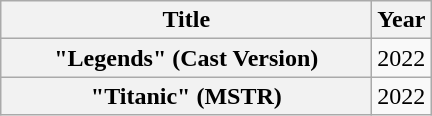<table class="wikitable plainrowheaders" style="text-align:center;">
<tr>
<th scope="col" style="width:15em;">Title</th>
<th scope="col" style="width:1em;">Year</th>
</tr>
<tr>
<th scope="row">"Legends" (Cast Version)<br></th>
<td>2022</td>
</tr>
<tr>
<th scope="row">"Titanic" (MSTR)<br></th>
<td>2022</td>
</tr>
</table>
